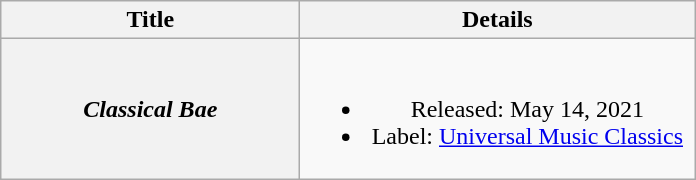<table class="wikitable plainrowheaders" style="text-align:center;">
<tr>
<th scope="col" rowspan="1" style="width:12em;">Title</th>
<th scope="col" rowspan="1" style="width:16em;">Details</th>
</tr>
<tr>
<th scope="row"><em>Classical Bae</em></th>
<td><br><ul><li>Released: May 14, 2021</li><li>Label: <a href='#'>Universal Music Classics</a></li></ul></td>
</tr>
</table>
